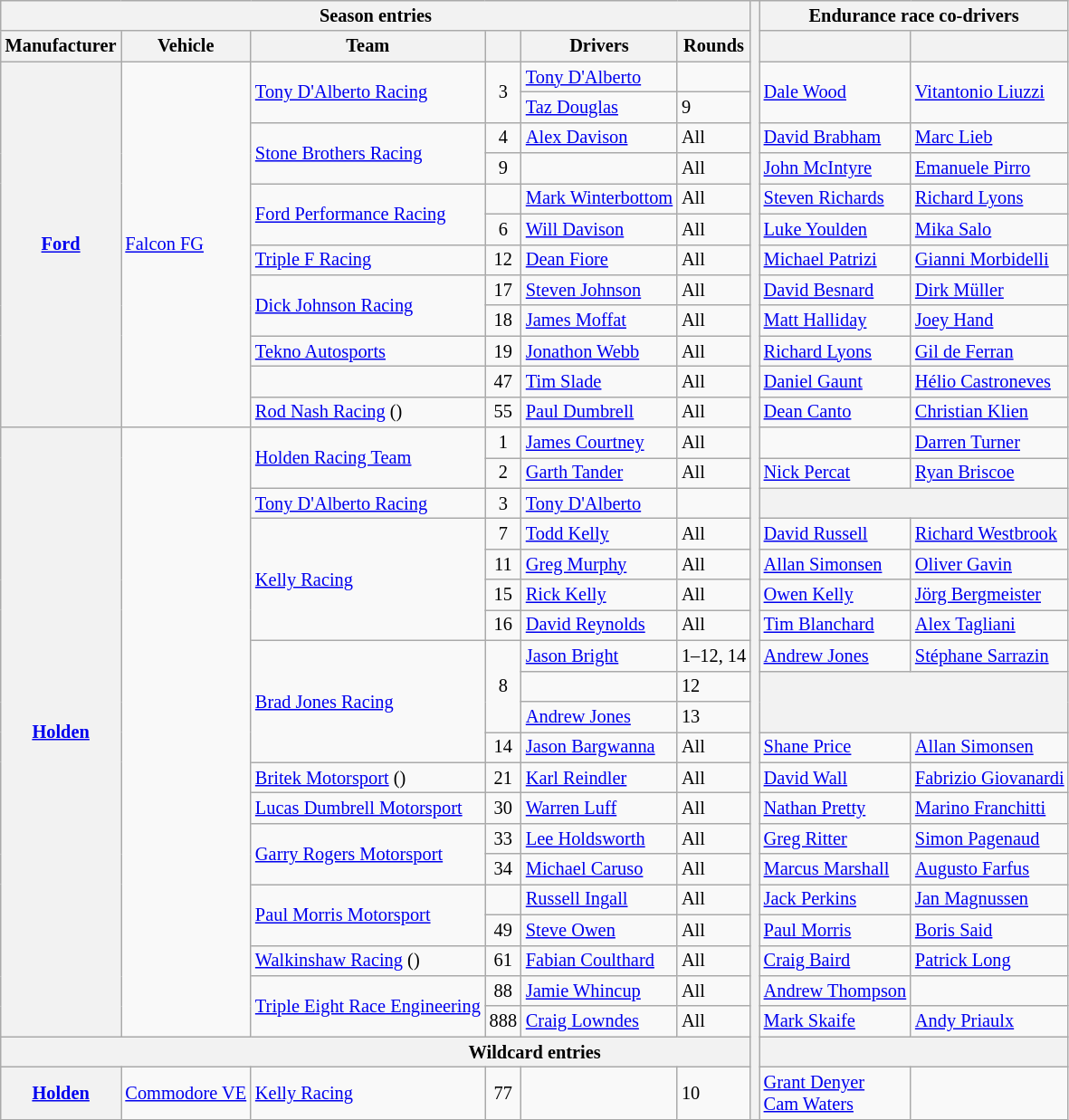<table class="wikitable" style="font-size: 85%;">
<tr>
<th colspan="6">Season entries</th>
<th rowspan=36></th>
<th colspan="2">Endurance race co-drivers</th>
</tr>
<tr>
<th>Manufacturer</th>
<th>Vehicle</th>
<th>Team</th>
<th></th>
<th>Drivers</th>
<th>Rounds</th>
<th></th>
<th></th>
</tr>
<tr>
<th rowspan=12><a href='#'>Ford</a></th>
<td rowspan=12><a href='#'>Falcon FG</a></td>
<td rowspan=2><a href='#'>Tony D'Alberto Racing</a></td>
<td align=center rowspan=2>3</td>
<td> <a href='#'>Tony D'Alberto</a></td>
<td></td>
<td rowspan=2> <a href='#'>Dale Wood</a></td>
<td rowspan=2> <a href='#'>Vitantonio Liuzzi</a></td>
</tr>
<tr>
<td> <a href='#'>Taz Douglas</a> </td>
<td>9</td>
</tr>
<tr>
<td rowspan=2><a href='#'>Stone Brothers Racing</a></td>
<td align=center>4</td>
<td> <a href='#'>Alex Davison</a></td>
<td>All</td>
<td> <a href='#'>David Brabham</a></td>
<td> <a href='#'>Marc Lieb</a></td>
</tr>
<tr>
<td align=center>9</td>
<td></td>
<td>All</td>
<td> <a href='#'>John McIntyre</a></td>
<td> <a href='#'>Emanuele Pirro</a></td>
</tr>
<tr>
<td rowspan=2><a href='#'>Ford Performance Racing</a></td>
<td align=center></td>
<td> <a href='#'>Mark Winterbottom</a></td>
<td>All</td>
<td> <a href='#'>Steven Richards</a></td>
<td> <a href='#'>Richard Lyons</a> </td>
</tr>
<tr>
<td align=center>6</td>
<td> <a href='#'>Will Davison</a></td>
<td>All</td>
<td> <a href='#'>Luke Youlden</a></td>
<td> <a href='#'>Mika Salo</a></td>
</tr>
<tr>
<td><a href='#'>Triple F Racing</a></td>
<td align=center>12</td>
<td> <a href='#'>Dean Fiore</a></td>
<td>All</td>
<td> <a href='#'>Michael Patrizi</a></td>
<td> <a href='#'>Gianni Morbidelli</a></td>
</tr>
<tr>
<td rowspan=2><a href='#'>Dick Johnson Racing</a></td>
<td align=center>17</td>
<td> <a href='#'>Steven Johnson</a></td>
<td>All</td>
<td> <a href='#'>David Besnard</a></td>
<td> <a href='#'>Dirk Müller</a></td>
</tr>
<tr>
<td align=center>18</td>
<td> <a href='#'>James Moffat</a></td>
<td>All</td>
<td> <a href='#'>Matt Halliday</a></td>
<td> <a href='#'>Joey Hand</a></td>
</tr>
<tr>
<td><a href='#'>Tekno Autosports</a></td>
<td align=center>19</td>
<td> <a href='#'>Jonathon Webb</a></td>
<td>All</td>
<td> <a href='#'>Richard Lyons</a></td>
<td> <a href='#'>Gil de Ferran</a></td>
</tr>
<tr>
<td></td>
<td align=center>47</td>
<td> <a href='#'>Tim Slade</a></td>
<td>All</td>
<td> <a href='#'>Daniel Gaunt</a></td>
<td> <a href='#'>Hélio Castroneves</a></td>
</tr>
<tr>
<td><a href='#'>Rod Nash Racing</a> ()</td>
<td align=center>55</td>
<td> <a href='#'>Paul Dumbrell</a></td>
<td>All</td>
<td> <a href='#'>Dean Canto</a></td>
<td> <a href='#'>Christian Klien</a></td>
</tr>
<tr>
<th rowspan=20><a href='#'>Holden</a></th>
<td rowspan=20></td>
<td rowspan=2><a href='#'>Holden Racing Team</a></td>
<td align=center>1</td>
<td> <a href='#'>James Courtney</a></td>
<td>All</td>
<td></td>
<td> <a href='#'>Darren Turner</a> </td>
</tr>
<tr>
<td align=center>2</td>
<td> <a href='#'>Garth Tander</a></td>
<td>All</td>
<td> <a href='#'>Nick Percat</a></td>
<td> <a href='#'>Ryan Briscoe</a></td>
</tr>
<tr>
<td><a href='#'>Tony D'Alberto Racing</a></td>
<td align=center>3</td>
<td> <a href='#'>Tony D'Alberto</a></td>
<td></td>
<th colspan=2></th>
</tr>
<tr>
<td rowspan=4><a href='#'>Kelly Racing</a></td>
<td align=center>7</td>
<td> <a href='#'>Todd Kelly</a></td>
<td>All</td>
<td> <a href='#'>David Russell</a></td>
<td> <a href='#'>Richard Westbrook</a></td>
</tr>
<tr>
<td align=center>11</td>
<td> <a href='#'>Greg Murphy</a></td>
<td>All</td>
<td> <a href='#'>Allan Simonsen</a></td>
<td> <a href='#'>Oliver Gavin</a></td>
</tr>
<tr>
<td align=center>15</td>
<td> <a href='#'>Rick Kelly</a></td>
<td>All</td>
<td> <a href='#'>Owen Kelly</a></td>
<td> <a href='#'>Jörg Bergmeister</a></td>
</tr>
<tr>
<td align=center>16</td>
<td> <a href='#'>David Reynolds</a></td>
<td>All</td>
<td> <a href='#'>Tim Blanchard</a></td>
<td> <a href='#'>Alex Tagliani</a></td>
</tr>
<tr>
<td rowspan=4><a href='#'>Brad Jones Racing</a></td>
<td align=center rowspan=3>8</td>
<td> <a href='#'>Jason Bright</a></td>
<td>1–12, 14</td>
<td> <a href='#'>Andrew Jones</a></td>
<td> <a href='#'>Stéphane Sarrazin</a></td>
</tr>
<tr>
<td></td>
<td>12</td>
<th colspan=2 rowspan=2></th>
</tr>
<tr>
<td> <a href='#'>Andrew Jones</a> </td>
<td>13</td>
</tr>
<tr>
<td align=center>14</td>
<td> <a href='#'>Jason Bargwanna</a></td>
<td>All</td>
<td> <a href='#'>Shane Price</a></td>
<td> <a href='#'>Allan Simonsen</a> </td>
</tr>
<tr>
<td><a href='#'>Britek Motorsport</a> ()</td>
<td align=center>21</td>
<td> <a href='#'>Karl Reindler</a></td>
<td>All</td>
<td> <a href='#'>David Wall</a></td>
<td> <a href='#'>Fabrizio Giovanardi</a></td>
</tr>
<tr>
<td><a href='#'>Lucas Dumbrell Motorsport</a></td>
<td align=center>30</td>
<td> <a href='#'>Warren Luff</a></td>
<td>All</td>
<td> <a href='#'>Nathan Pretty</a></td>
<td> <a href='#'>Marino Franchitti</a></td>
</tr>
<tr>
<td rowspan=2><a href='#'>Garry Rogers Motorsport</a></td>
<td align=center>33</td>
<td> <a href='#'>Lee Holdsworth</a></td>
<td>All</td>
<td> <a href='#'>Greg Ritter</a></td>
<td> <a href='#'>Simon Pagenaud</a></td>
</tr>
<tr>
<td align=center>34</td>
<td> <a href='#'>Michael Caruso</a></td>
<td>All</td>
<td> <a href='#'>Marcus Marshall</a></td>
<td> <a href='#'>Augusto Farfus</a></td>
</tr>
<tr>
<td rowspan=2><a href='#'>Paul Morris Motorsport</a></td>
<td align=center></td>
<td> <a href='#'>Russell Ingall</a></td>
<td>All</td>
<td> <a href='#'>Jack Perkins</a></td>
<td> <a href='#'>Jan Magnussen</a></td>
</tr>
<tr>
<td align=center>49</td>
<td> <a href='#'>Steve Owen</a></td>
<td>All</td>
<td> <a href='#'>Paul Morris</a></td>
<td> <a href='#'>Boris Said</a></td>
</tr>
<tr>
<td><a href='#'>Walkinshaw Racing</a> ()</td>
<td align=center>61</td>
<td> <a href='#'>Fabian Coulthard</a></td>
<td>All</td>
<td> <a href='#'>Craig Baird</a></td>
<td> <a href='#'>Patrick Long</a></td>
</tr>
<tr>
<td rowspan=2><a href='#'>Triple Eight Race Engineering</a></td>
<td align=center>88</td>
<td> <a href='#'>Jamie Whincup</a></td>
<td>All</td>
<td> <a href='#'>Andrew Thompson</a></td>
<td></td>
</tr>
<tr>
<td align=center>888</td>
<td> <a href='#'>Craig Lowndes</a></td>
<td>All</td>
<td> <a href='#'>Mark Skaife</a></td>
<td> <a href='#'>Andy Priaulx</a></td>
</tr>
<tr>
<th colspan=9><strong>Wildcard entries</strong></th>
</tr>
<tr>
<th><a href='#'>Holden</a></th>
<td><a href='#'>Commodore VE</a></td>
<td><a href='#'>Kelly Racing</a></td>
<td align=center>77</td>
<td></td>
<td>10</td>
<td> <a href='#'>Grant Denyer</a><br> <a href='#'>Cam Waters</a></td>
<td></td>
</tr>
</table>
